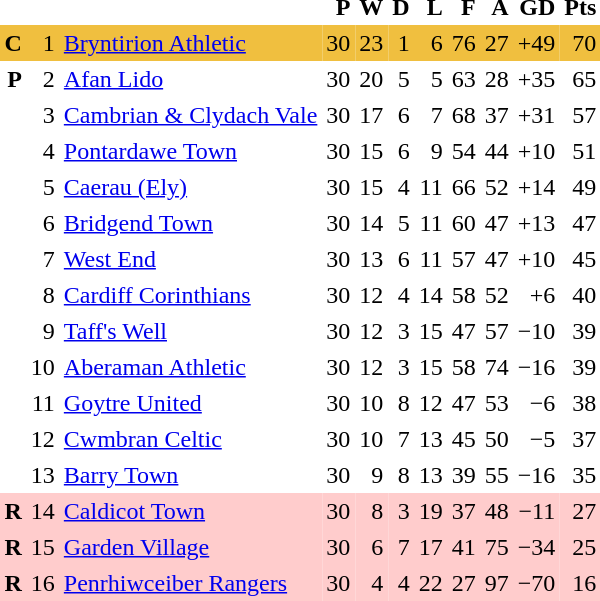<table cellspacing="0" cellpadding="3" style="text-align: right;">
<tr>
<th></th>
<th></th>
<th></th>
<th>P</th>
<th>W</th>
<th>D</th>
<th>L</th>
<th>F</th>
<th>A</th>
<th>GD</th>
<th>Pts</th>
</tr>
<tr style="text-align:right; background:#f0bf3f;">
<td><strong>C</strong></td>
<td>1</td>
<td align="left"><a href='#'>Bryntirion Athletic</a></td>
<td>30</td>
<td>23</td>
<td>1</td>
<td>6</td>
<td>76</td>
<td>27</td>
<td>+49</td>
<td>70</td>
</tr>
<tr>
<td><strong>P</strong></td>
<td>2</td>
<td align="left"><a href='#'>Afan Lido</a></td>
<td>30</td>
<td>20</td>
<td>5</td>
<td>5</td>
<td>63</td>
<td>28</td>
<td>+35</td>
<td>65</td>
</tr>
<tr>
<td> </td>
<td>3</td>
<td align="left"><a href='#'>Cambrian & Clydach Vale</a></td>
<td>30</td>
<td>17</td>
<td>6</td>
<td>7</td>
<td>68</td>
<td>37</td>
<td>+31</td>
<td>57</td>
</tr>
<tr>
<td> </td>
<td>4</td>
<td align="left"><a href='#'>Pontardawe Town</a></td>
<td>30</td>
<td>15</td>
<td>6</td>
<td>9</td>
<td>54</td>
<td>44</td>
<td>+10</td>
<td>51</td>
</tr>
<tr>
<td> </td>
<td>5</td>
<td align="left"><a href='#'>Caerau (Ely)</a></td>
<td>30</td>
<td>15</td>
<td>4</td>
<td>11</td>
<td>66</td>
<td>52</td>
<td>+14</td>
<td>49</td>
</tr>
<tr>
<td> </td>
<td>6</td>
<td align="left"><a href='#'>Bridgend Town</a></td>
<td>30</td>
<td>14</td>
<td>5</td>
<td>11</td>
<td>60</td>
<td>47</td>
<td>+13</td>
<td>47</td>
</tr>
<tr>
<td> </td>
<td>7</td>
<td align="left"><a href='#'>West End</a></td>
<td>30</td>
<td>13</td>
<td>6</td>
<td>11</td>
<td>57</td>
<td>47</td>
<td>+10</td>
<td>45</td>
</tr>
<tr>
<td> </td>
<td>8</td>
<td align="left"><a href='#'>Cardiff Corinthians</a></td>
<td>30</td>
<td>12</td>
<td>4</td>
<td>14</td>
<td>58</td>
<td>52</td>
<td>+6</td>
<td>40</td>
</tr>
<tr>
<td> </td>
<td>9</td>
<td align="left"><a href='#'>Taff's Well</a></td>
<td>30</td>
<td>12</td>
<td>3</td>
<td>15</td>
<td>47</td>
<td>57</td>
<td>−10</td>
<td>39</td>
</tr>
<tr>
<td> </td>
<td>10</td>
<td align="left"><a href='#'>Aberaman Athletic</a></td>
<td>30</td>
<td>12</td>
<td>3</td>
<td>15</td>
<td>58</td>
<td>74</td>
<td>−16</td>
<td>39</td>
</tr>
<tr>
<td> </td>
<td>11</td>
<td align="left"><a href='#'>Goytre United</a></td>
<td>30</td>
<td>10</td>
<td>8</td>
<td>12</td>
<td>47</td>
<td>53</td>
<td>−6</td>
<td>38</td>
</tr>
<tr>
<td> </td>
<td>12</td>
<td align="left"><a href='#'>Cwmbran Celtic</a></td>
<td>30</td>
<td>10</td>
<td>7</td>
<td>13</td>
<td>45</td>
<td>50</td>
<td>−5</td>
<td>37</td>
</tr>
<tr>
<td> </td>
<td>13</td>
<td align="left"><a href='#'>Barry Town</a></td>
<td>30</td>
<td>9</td>
<td>8</td>
<td>13</td>
<td>39</td>
<td>55</td>
<td>−16</td>
<td>35</td>
</tr>
<tr style="background:#fcc;">
<td><strong>R</strong></td>
<td>14</td>
<td align="left"><a href='#'>Caldicot Town</a></td>
<td>30</td>
<td>8</td>
<td>3</td>
<td>19</td>
<td>37</td>
<td>48</td>
<td>−11</td>
<td>27</td>
</tr>
<tr style="background:#fcc;">
<td><strong>R</strong></td>
<td>15</td>
<td align="left"><a href='#'>Garden Village</a></td>
<td>30</td>
<td>6</td>
<td>7</td>
<td>17</td>
<td>41</td>
<td>75</td>
<td>−34</td>
<td>25</td>
</tr>
<tr style="background:#fcc;">
<td><strong>R</strong></td>
<td>16</td>
<td align="left"><a href='#'>Penrhiwceiber Rangers</a></td>
<td>30</td>
<td>4</td>
<td>4</td>
<td>22</td>
<td>27</td>
<td>97</td>
<td>−70</td>
<td>16</td>
</tr>
</table>
